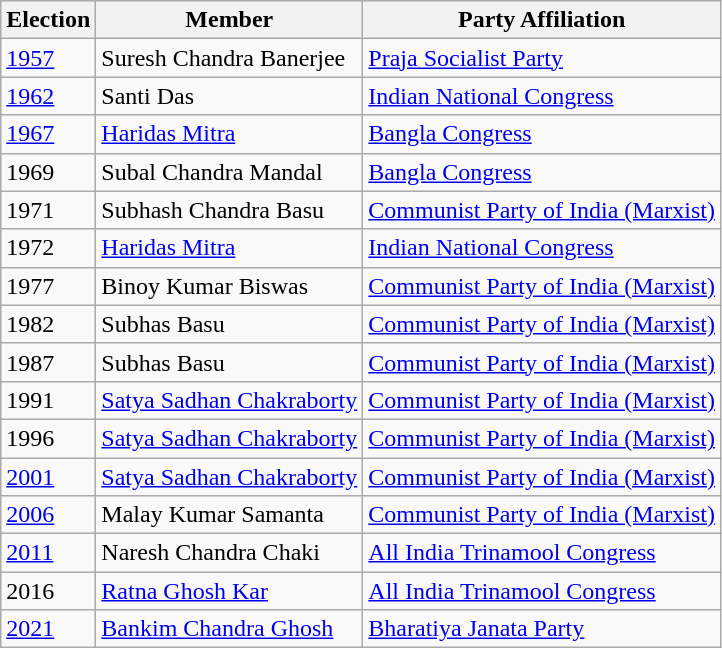<table class="wikitable sortable"ìÍĦĤĠčw>
<tr>
<th>Election</th>
<th>Member</th>
<th>Party Affiliation</th>
</tr>
<tr>
<td><a href='#'>1957</a></td>
<td>Suresh Chandra Banerjee</td>
<td><a href='#'>Praja Socialist Party</a></td>
</tr>
<tr>
<td><a href='#'>1962</a></td>
<td>Santi Das</td>
<td><a href='#'>Indian National Congress</a></td>
</tr>
<tr>
<td><a href='#'>1967</a></td>
<td><a href='#'>Haridas Mitra</a></td>
<td><a href='#'>Bangla Congress</a></td>
</tr>
<tr>
<td>1969</td>
<td>Subal Chandra Mandal</td>
<td><a href='#'>Bangla Congress</a></td>
</tr>
<tr>
<td>1971</td>
<td>Subhash Chandra Basu</td>
<td><a href='#'>Communist Party of India (Marxist)</a></td>
</tr>
<tr>
<td>1972</td>
<td><a href='#'>Haridas Mitra</a></td>
<td><a href='#'>Indian National Congress</a></td>
</tr>
<tr>
<td>1977</td>
<td>Binoy Kumar Biswas</td>
<td><a href='#'>Communist Party of India (Marxist)</a></td>
</tr>
<tr>
<td>1982</td>
<td>Subhas Basu</td>
<td><a href='#'>Communist Party of India (Marxist)</a></td>
</tr>
<tr>
<td>1987</td>
<td>Subhas Basu</td>
<td><a href='#'>Communist Party of India (Marxist)</a></td>
</tr>
<tr>
<td>1991</td>
<td><a href='#'>Satya Sadhan Chakraborty</a></td>
<td><a href='#'>Communist Party of India (Marxist)</a></td>
</tr>
<tr>
<td>1996</td>
<td><a href='#'>Satya Sadhan Chakraborty</a></td>
<td><a href='#'>Communist Party of India (Marxist)</a></td>
</tr>
<tr>
<td><a href='#'>2001</a></td>
<td><a href='#'>Satya Sadhan Chakraborty</a></td>
<td><a href='#'>Communist Party of India (Marxist)</a></td>
</tr>
<tr>
<td><a href='#'>2006</a></td>
<td>Malay Kumar Samanta</td>
<td><a href='#'>Communist Party of India (Marxist)</a></td>
</tr>
<tr>
<td><a href='#'>2011</a></td>
<td>Naresh Chandra Chaki</td>
<td><a href='#'>All India Trinamool Congress</a></td>
</tr>
<tr>
<td>2016</td>
<td><a href='#'>Ratna Ghosh Kar</a></td>
<td><a href='#'>All India Trinamool Congress</a></td>
</tr>
<tr>
<td><a href='#'>2021</a></td>
<td><a href='#'>Bankim Chandra Ghosh</a></td>
<td><a href='#'>Bharatiya Janata Party</a></td>
</tr>
</table>
